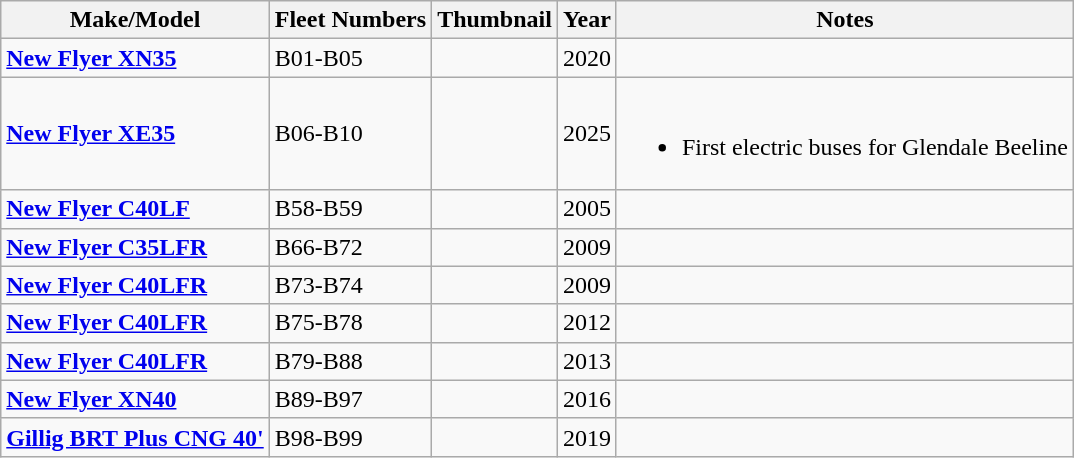<table class="wikitable">
<tr>
<th>Make/Model</th>
<th>Fleet Numbers</th>
<th>Thumbnail</th>
<th>Year</th>
<th>Notes</th>
</tr>
<tr>
<td><strong><a href='#'>New Flyer XN35</a></strong></td>
<td>B01-B05</td>
<td></td>
<td>2020</td>
<td></td>
</tr>
<tr>
<td><strong><a href='#'>New Flyer XE35</a></strong></td>
<td>B06-B10</td>
<td></td>
<td>2025</td>
<td><br><ul><li>First electric buses for Glendale Beeline</li></ul></td>
</tr>
<tr>
<td><strong><a href='#'>New Flyer C40LF</a></strong></td>
<td>B58-B59</td>
<td></td>
<td>2005</td>
<td></td>
</tr>
<tr>
<td><strong><a href='#'>New Flyer C35LFR</a></strong></td>
<td>B66-B72</td>
<td></td>
<td>2009</td>
<td></td>
</tr>
<tr>
<td><strong><a href='#'>New Flyer C40LFR</a></strong></td>
<td>B73-B74</td>
<td></td>
<td>2009</td>
<td></td>
</tr>
<tr>
<td><strong><a href='#'>New Flyer C40LFR</a></strong></td>
<td>B75-B78</td>
<td></td>
<td>2012</td>
<td></td>
</tr>
<tr>
<td><strong><a href='#'>New Flyer C40LFR</a></strong></td>
<td>B79-B88</td>
<td></td>
<td>2013</td>
<td></td>
</tr>
<tr>
<td><a href='#'><strong>New Flyer XN40</strong></a></td>
<td>B89-B97</td>
<td></td>
<td>2016</td>
<td></td>
</tr>
<tr>
<td><strong><a href='#'>Gillig BRT Plus CNG 40'</a></strong></td>
<td>B98-B99</td>
<td></td>
<td>2019</td>
<td></td>
</tr>
</table>
